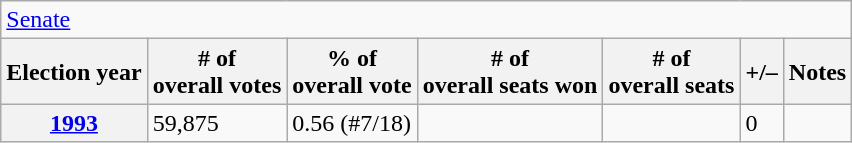<table class=wikitable>
<tr>
<td colspan=7><a href='#'>Senate</a></td>
</tr>
<tr>
<th>Election year</th>
<th># of<br>overall votes</th>
<th>% of<br>overall vote</th>
<th># of<br>overall seats won</th>
<th># of<br>overall seats</th>
<th>+/–</th>
<th>Notes</th>
</tr>
<tr>
<th><a href='#'>1993</a></th>
<td>59,875</td>
<td>0.56 (#7/18)</td>
<td></td>
<td></td>
<td> 0</td>
<td></td>
</tr>
</table>
